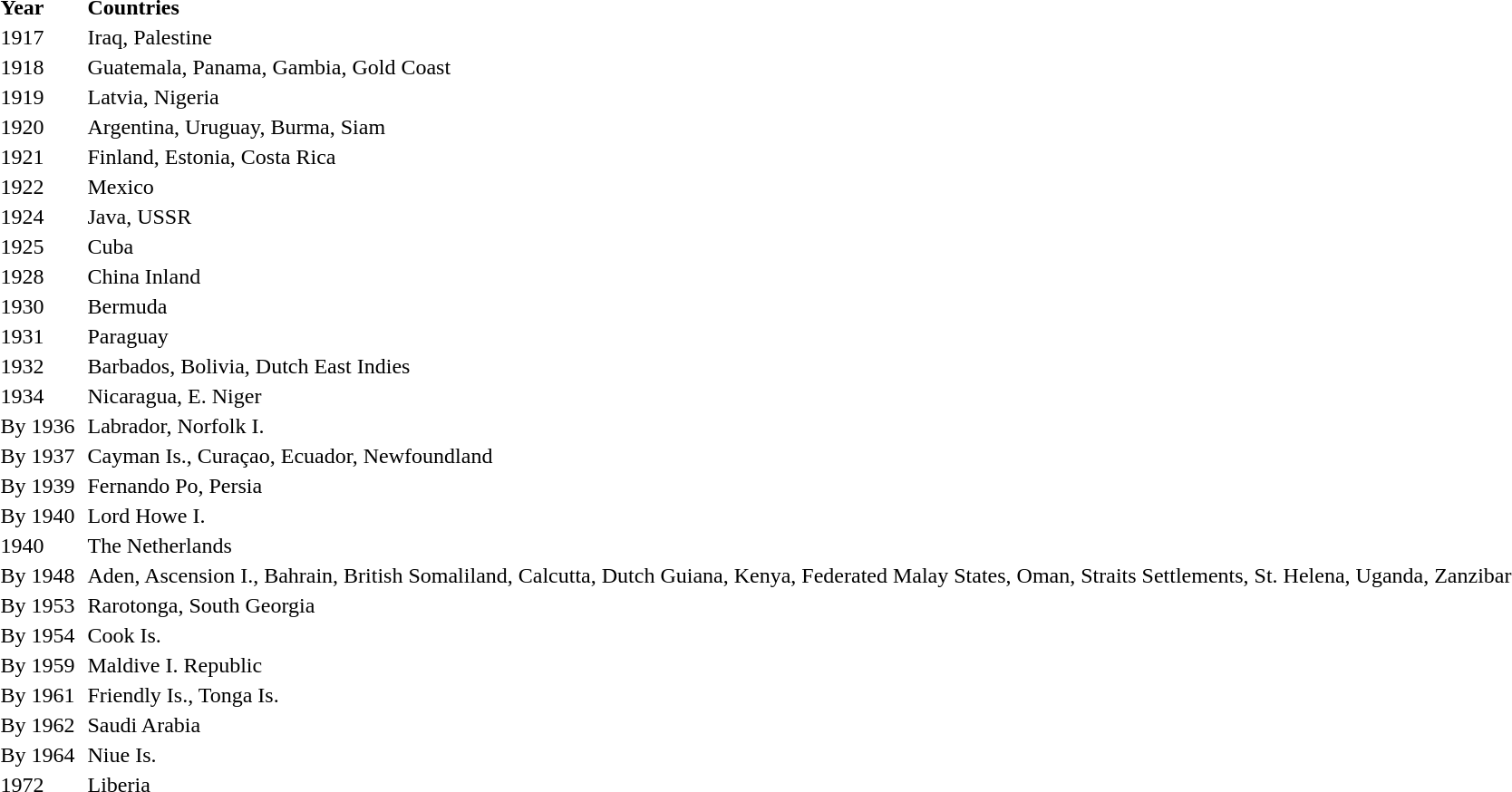<table>
<tr>
<th width=60 align=left>Year</th>
<th align=left>Countries</th>
</tr>
<tr>
<td>1917</td>
<td>Iraq, Palestine</td>
</tr>
<tr>
<td>1918</td>
<td>Guatemala, Panama, Gambia, Gold Coast</td>
</tr>
<tr>
<td>1919</td>
<td>Latvia, Nigeria</td>
</tr>
<tr>
<td>1920</td>
<td>Argentina, Uruguay, Burma, Siam</td>
</tr>
<tr>
<td>1921</td>
<td>Finland, Estonia, Costa Rica</td>
</tr>
<tr>
<td>1922</td>
<td>Mexico</td>
</tr>
<tr>
<td>1924</td>
<td>Java, USSR</td>
</tr>
<tr>
<td>1925</td>
<td>Cuba</td>
</tr>
<tr>
<td>1928</td>
<td>China Inland</td>
</tr>
<tr>
<td>1930</td>
<td>Bermuda</td>
</tr>
<tr>
<td>1931</td>
<td>Paraguay</td>
</tr>
<tr>
<td>1932</td>
<td>Barbados, Bolivia, Dutch East Indies</td>
</tr>
<tr>
<td>1934</td>
<td>Nicaragua, E. Niger</td>
</tr>
<tr>
<td>By 1936</td>
<td>Labrador, Norfolk I.</td>
</tr>
<tr>
<td>By 1937</td>
<td>Cayman Is., Curaçao, Ecuador, Newfoundland</td>
</tr>
<tr>
<td>By 1939</td>
<td>Fernando Po, Persia</td>
</tr>
<tr>
<td>By 1940</td>
<td>Lord Howe I.</td>
</tr>
<tr>
<td>1940</td>
<td>The Netherlands</td>
</tr>
<tr>
<td>By 1948</td>
<td>Aden, Ascension I., Bahrain, British Somaliland, Calcutta, Dutch Guiana, Kenya, Federated Malay States, Oman, Straits Settlements, St. Helena, Uganda, Zanzibar</td>
</tr>
<tr>
<td>By 1953</td>
<td>Rarotonga, South Georgia</td>
</tr>
<tr>
<td>By 1954</td>
<td>Cook Is.</td>
</tr>
<tr>
<td>By 1959</td>
<td>Maldive I. Republic</td>
</tr>
<tr>
<td>By 1961</td>
<td>Friendly Is., Tonga Is.</td>
</tr>
<tr>
<td>By 1962</td>
<td>Saudi Arabia</td>
</tr>
<tr>
<td>By 1964</td>
<td>Niue Is.</td>
</tr>
<tr>
<td>1972</td>
<td>Liberia</td>
</tr>
</table>
